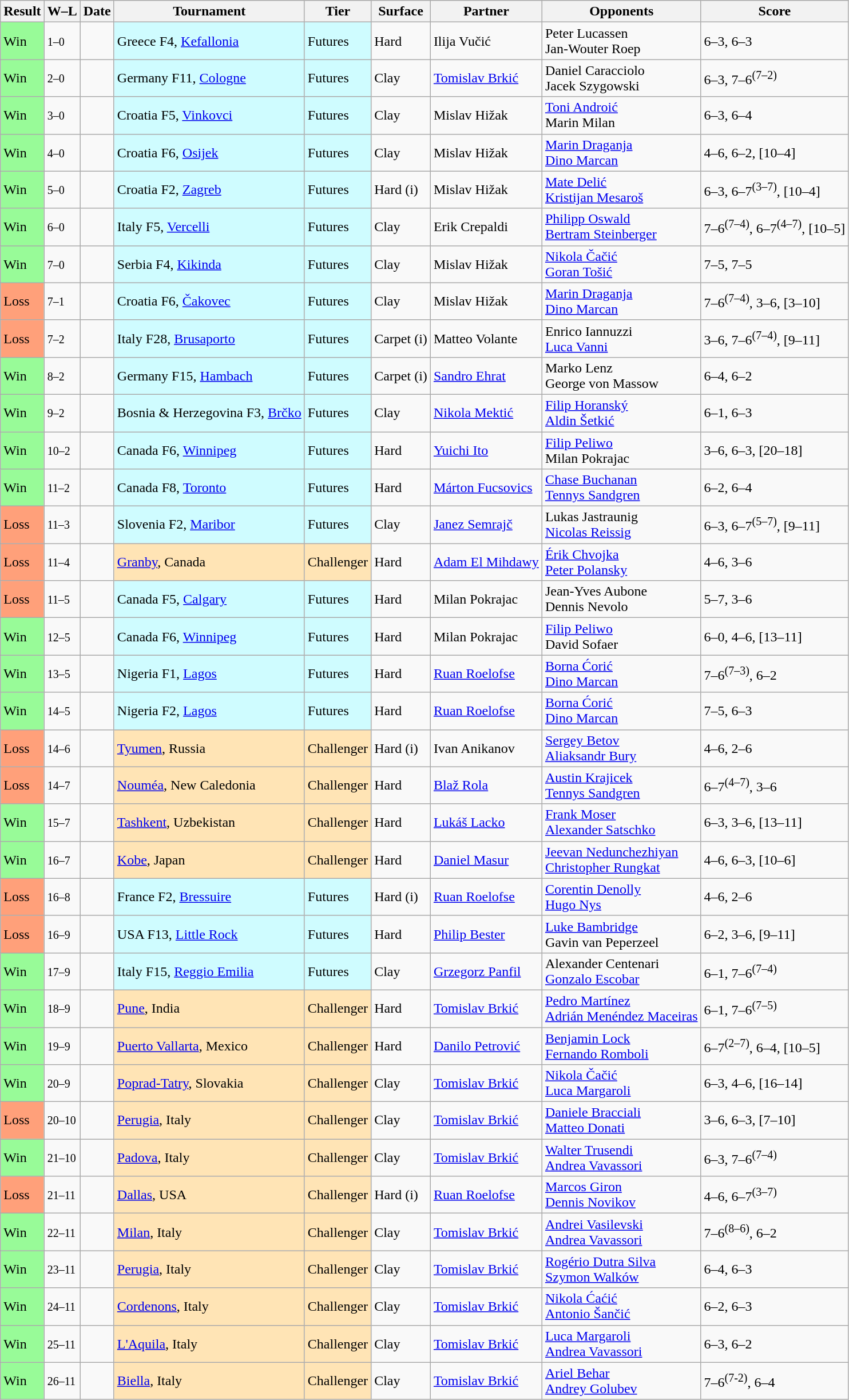<table class="sortable wikitable">
<tr>
<th>Result</th>
<th class="unsortable">W–L</th>
<th>Date</th>
<th>Tournament</th>
<th>Tier</th>
<th>Surface</th>
<th>Partner</th>
<th>Opponents</th>
<th class="unsortable">Score</th>
</tr>
<tr>
<td bgcolor=98fb98>Win</td>
<td><small>1–0</small></td>
<td></td>
<td style="background:#cffcff;">Greece F4, <a href='#'>Kefallonia</a></td>
<td style="background:#cffcff;">Futures</td>
<td>Hard</td>
<td> Ilija Vučić</td>
<td> Peter Lucassen<br> Jan-Wouter Roep</td>
<td>6–3, 6–3</td>
</tr>
<tr>
<td bgcolor=98fb98>Win</td>
<td><small>2–0</small></td>
<td></td>
<td style="background:#cffcff;">Germany F11, <a href='#'>Cologne</a></td>
<td style="background:#cffcff;">Futures</td>
<td>Clay</td>
<td> <a href='#'>Tomislav Brkić</a></td>
<td> Daniel Caracciolo<br> Jacek Szygowski</td>
<td>6–3, 7–6<sup>(7–2)</sup></td>
</tr>
<tr>
<td bgcolor=98fb98>Win</td>
<td><small>3–0</small></td>
<td></td>
<td style="background:#cffcff;">Croatia F5, <a href='#'>Vinkovci</a></td>
<td style="background:#cffcff;">Futures</td>
<td>Clay</td>
<td> Mislav Hižak</td>
<td> <a href='#'>Toni Androić</a><br> Marin Milan</td>
<td>6–3, 6–4</td>
</tr>
<tr>
<td bgcolor=98fb98>Win</td>
<td><small>4–0</small></td>
<td></td>
<td style="background:#cffcff;">Croatia F6, <a href='#'>Osijek</a></td>
<td style="background:#cffcff;">Futures</td>
<td>Clay</td>
<td> Mislav Hižak</td>
<td> <a href='#'>Marin Draganja</a><br> <a href='#'>Dino Marcan</a></td>
<td>4–6, 6–2, [10–4]</td>
</tr>
<tr>
<td bgcolor=98fb98>Win</td>
<td><small>5–0</small></td>
<td></td>
<td style="background:#cffcff;">Croatia F2, <a href='#'>Zagreb</a></td>
<td style="background:#cffcff;">Futures</td>
<td>Hard (i)</td>
<td> Mislav Hižak</td>
<td> <a href='#'>Mate Delić</a><br> <a href='#'>Kristijan Mesaroš</a></td>
<td>6–3, 6–7<sup>(3–7)</sup>, [10–4]</td>
</tr>
<tr>
<td bgcolor=98fb98>Win</td>
<td><small>6–0</small></td>
<td></td>
<td style="background:#cffcff;">Italy F5, <a href='#'>Vercelli</a></td>
<td style="background:#cffcff;">Futures</td>
<td>Clay</td>
<td> Erik Crepaldi</td>
<td> <a href='#'>Philipp Oswald</a><br> <a href='#'>Bertram Steinberger</a></td>
<td>7–6<sup>(7–4)</sup>, 6–7<sup>(4–7)</sup>, [10–5]</td>
</tr>
<tr>
<td bgcolor=98fb98>Win</td>
<td><small>7–0</small></td>
<td></td>
<td style="background:#cffcff;">Serbia F4, <a href='#'>Kikinda</a></td>
<td style="background:#cffcff;">Futures</td>
<td>Clay</td>
<td> Mislav Hižak</td>
<td> <a href='#'>Nikola Čačić</a><br> <a href='#'>Goran Tošić</a></td>
<td>7–5, 7–5</td>
</tr>
<tr>
<td bgcolor=FFA07A>Loss</td>
<td><small>7–1</small></td>
<td></td>
<td style="background:#cffcff;">Croatia F6, <a href='#'>Čakovec</a></td>
<td style="background:#cffcff;">Futures</td>
<td>Clay</td>
<td> Mislav Hižak</td>
<td> <a href='#'>Marin Draganja</a><br> <a href='#'>Dino Marcan</a></td>
<td>7–6<sup>(7–4)</sup>, 3–6, [3–10]</td>
</tr>
<tr>
<td bgcolor=FFA07A>Loss</td>
<td><small>7–2</small></td>
<td></td>
<td style="background:#cffcff;">Italy F28, <a href='#'>Brusaporto</a></td>
<td style="background:#cffcff;">Futures</td>
<td>Carpet (i)</td>
<td> Matteo Volante</td>
<td> Enrico Iannuzzi<br> <a href='#'>Luca Vanni</a></td>
<td>3–6, 7–6<sup>(7–4)</sup>, [9–11]</td>
</tr>
<tr>
<td bgcolor=98fb98>Win</td>
<td><small>8–2</small></td>
<td></td>
<td style="background:#cffcff;">Germany F15, <a href='#'>Hambach</a></td>
<td style="background:#cffcff;">Futures</td>
<td>Carpet (i)</td>
<td> <a href='#'>Sandro Ehrat</a></td>
<td> Marko Lenz<br> George von Massow</td>
<td>6–4, 6–2</td>
</tr>
<tr>
<td bgcolor=98fb98>Win</td>
<td><small>9–2</small></td>
<td></td>
<td style="background:#cffcff;">Bosnia & Herzegovina F3, <a href='#'>Brčko</a></td>
<td style="background:#cffcff;">Futures</td>
<td>Clay</td>
<td> <a href='#'>Nikola Mektić</a></td>
<td> <a href='#'>Filip Horanský</a><br> <a href='#'>Aldin Šetkić</a></td>
<td>6–1, 6–3</td>
</tr>
<tr>
<td bgcolor=98fb98>Win</td>
<td><small>10–2</small></td>
<td></td>
<td style="background:#cffcff;">Canada F6, <a href='#'>Winnipeg</a></td>
<td style="background:#cffcff;">Futures</td>
<td>Hard</td>
<td> <a href='#'>Yuichi Ito</a></td>
<td> <a href='#'>Filip Peliwo</a><br> Milan Pokrajac</td>
<td>3–6, 6–3, [20–18]</td>
</tr>
<tr>
<td bgcolor=98fb98>Win</td>
<td><small>11–2</small></td>
<td></td>
<td style="background:#cffcff;">Canada F8, <a href='#'>Toronto</a></td>
<td style="background:#cffcff;">Futures</td>
<td>Hard</td>
<td> <a href='#'>Márton Fucsovics</a></td>
<td> <a href='#'>Chase Buchanan</a><br> <a href='#'>Tennys Sandgren</a></td>
<td>6–2, 6–4</td>
</tr>
<tr>
<td bgcolor=FFA07A>Loss</td>
<td><small>11–3</small></td>
<td></td>
<td style="background:#cffcff;">Slovenia F2, <a href='#'>Maribor</a></td>
<td style="background:#cffcff;">Futures</td>
<td>Clay</td>
<td> <a href='#'>Janez Semrajč</a></td>
<td> Lukas Jastraunig<br> <a href='#'>Nicolas Reissig</a></td>
<td>6–3, 6–7<sup>(5–7)</sup>, [9–11]</td>
</tr>
<tr>
<td bgcolor=FFA07A>Loss</td>
<td><small>11–4</small></td>
<td><a href='#'></a></td>
<td style="background:moccasin;"><a href='#'>Granby</a>, Canada</td>
<td style="background:moccasin;">Challenger</td>
<td>Hard</td>
<td> <a href='#'>Adam El Mihdawy</a></td>
<td> <a href='#'>Érik Chvojka</a><br> <a href='#'>Peter Polansky</a></td>
<td>4–6, 3–6</td>
</tr>
<tr>
<td bgcolor=FFA07A>Loss</td>
<td><small>11–5</small></td>
<td></td>
<td style="background:#cffcff;">Canada F5, <a href='#'>Calgary</a></td>
<td style="background:#cffcff;">Futures</td>
<td>Hard</td>
<td> Milan Pokrajac</td>
<td> Jean-Yves Aubone<br> Dennis Nevolo</td>
<td>5–7, 3–6</td>
</tr>
<tr>
<td bgcolor=98fb98>Win</td>
<td><small>12–5</small></td>
<td></td>
<td style="background:#cffcff;">Canada F6, <a href='#'>Winnipeg</a></td>
<td style="background:#cffcff;">Futures</td>
<td>Hard</td>
<td> Milan Pokrajac</td>
<td> <a href='#'>Filip Peliwo</a><br> David Sofaer</td>
<td>6–0, 4–6, [13–11]</td>
</tr>
<tr>
<td bgcolor=98fb98>Win</td>
<td><small>13–5</small></td>
<td></td>
<td style="background:#cffcff;">Nigeria F1, <a href='#'>Lagos</a></td>
<td style="background:#cffcff;">Futures</td>
<td>Hard</td>
<td> <a href='#'>Ruan Roelofse</a></td>
<td> <a href='#'>Borna Ćorić</a><br> <a href='#'>Dino Marcan</a></td>
<td>7–6<sup>(7–3)</sup>, 6–2</td>
</tr>
<tr>
<td bgcolor=98fb98>Win</td>
<td><small>14–5</small></td>
<td></td>
<td style="background:#cffcff;">Nigeria F2, <a href='#'>Lagos</a></td>
<td style="background:#cffcff;">Futures</td>
<td>Hard</td>
<td> <a href='#'>Ruan Roelofse</a></td>
<td> <a href='#'>Borna Ćorić</a><br> <a href='#'>Dino Marcan</a></td>
<td>7–5, 6–3</td>
</tr>
<tr>
<td bgcolor=FFA07A>Loss</td>
<td><small>14–6</small></td>
<td><a href='#'></a></td>
<td style="background:moccasin;"><a href='#'>Tyumen</a>, Russia</td>
<td style="background:moccasin;">Challenger</td>
<td>Hard (i)</td>
<td> Ivan Anikanov</td>
<td> <a href='#'>Sergey Betov</a><br> <a href='#'>Aliaksandr Bury</a></td>
<td>4–6, 2–6</td>
</tr>
<tr>
<td bgcolor=FFA07A>Loss</td>
<td><small>14–7</small></td>
<td><a href='#'></a></td>
<td style="background:moccasin;"><a href='#'>Nouméa</a>, New Caledonia</td>
<td style="background:moccasin;">Challenger</td>
<td>Hard</td>
<td> <a href='#'>Blaž Rola</a></td>
<td> <a href='#'>Austin Krajicek</a><br> <a href='#'>Tennys Sandgren</a></td>
<td>6–7<sup>(4–7)</sup>, 3–6</td>
</tr>
<tr>
<td bgcolor=98fb98>Win</td>
<td><small>15–7</small></td>
<td><a href='#'></a></td>
<td style="background:moccasin;"><a href='#'>Tashkent</a>, Uzbekistan</td>
<td style="background:moccasin;">Challenger</td>
<td>Hard</td>
<td> <a href='#'>Lukáš Lacko</a></td>
<td> <a href='#'>Frank Moser</a><br> <a href='#'>Alexander Satschko</a></td>
<td>6–3, 3–6, [13–11]</td>
</tr>
<tr>
<td bgcolor=98fb98>Win</td>
<td><small>16–7</small></td>
<td><a href='#'></a></td>
<td style="background:moccasin;"><a href='#'>Kobe</a>, Japan</td>
<td style="background:moccasin;">Challenger</td>
<td>Hard</td>
<td> <a href='#'>Daniel Masur</a></td>
<td> <a href='#'>Jeevan Nedunchezhiyan</a><br> <a href='#'>Christopher Rungkat</a></td>
<td>4–6, 6–3, [10–6]</td>
</tr>
<tr>
<td bgcolor=FFA07A>Loss</td>
<td><small>16–8</small></td>
<td></td>
<td style="background:#cffcff;">France F2, <a href='#'>Bressuire</a></td>
<td style="background:#cffcff;">Futures</td>
<td>Hard (i)</td>
<td> <a href='#'>Ruan Roelofse</a></td>
<td> <a href='#'>Corentin Denolly</a><br> <a href='#'>Hugo Nys</a></td>
<td>4–6, 2–6</td>
</tr>
<tr>
<td bgcolor=FFA07A>Loss</td>
<td><small>16–9</small></td>
<td></td>
<td style="background:#cffcff;">USA F13, <a href='#'>Little Rock</a></td>
<td style="background:#cffcff;">Futures</td>
<td>Hard</td>
<td> <a href='#'>Philip Bester</a></td>
<td> <a href='#'>Luke Bambridge</a><br> Gavin van Peperzeel</td>
<td>6–2, 3–6, [9–11]</td>
</tr>
<tr>
<td bgcolor=98fb98>Win</td>
<td><small>17–9</small></td>
<td></td>
<td style="background:#cffcff;">Italy F15, <a href='#'>Reggio Emilia</a></td>
<td style="background:#cffcff;">Futures</td>
<td>Clay</td>
<td> <a href='#'>Grzegorz Panfil</a></td>
<td> Alexander Centenari<br> <a href='#'>Gonzalo Escobar</a></td>
<td>6–1, 7–6<sup>(7–4)</sup></td>
</tr>
<tr>
<td bgcolor=98fb98>Win</td>
<td><small>18–9</small></td>
<td><a href='#'></a></td>
<td style="background:moccasin;"><a href='#'>Pune</a>, India</td>
<td style="background:moccasin;">Challenger</td>
<td>Hard</td>
<td> <a href='#'>Tomislav Brkić</a></td>
<td> <a href='#'>Pedro Martínez</a><br> <a href='#'>Adrián Menéndez Maceiras</a></td>
<td>6–1, 7–6<sup>(7–5)</sup></td>
</tr>
<tr>
<td bgcolor=98fb98>Win</td>
<td><small>19–9</small></td>
<td><a href='#'></a></td>
<td style="background:moccasin;"><a href='#'>Puerto Vallarta</a>, Mexico</td>
<td style="background:moccasin;">Challenger</td>
<td>Hard</td>
<td> <a href='#'>Danilo Petrović</a></td>
<td> <a href='#'>Benjamin Lock</a><br> <a href='#'>Fernando Romboli</a></td>
<td>6–7<sup>(2–7)</sup>, 6–4, [10–5]</td>
</tr>
<tr>
<td bgcolor=98fb98>Win</td>
<td><small>20–9</small></td>
<td><a href='#'></a></td>
<td style="background:moccasin;"><a href='#'>Poprad-Tatry</a>, Slovakia</td>
<td style="background:moccasin;">Challenger</td>
<td>Clay</td>
<td> <a href='#'>Tomislav Brkić</a></td>
<td> <a href='#'>Nikola Čačić</a><br> <a href='#'>Luca Margaroli</a></td>
<td>6–3, 4–6, [16–14]</td>
</tr>
<tr>
<td bgcolor=FFA07A>Loss</td>
<td><small>20–10</small></td>
<td><a href='#'></a></td>
<td style="background:moccasin;"><a href='#'>Perugia</a>, Italy</td>
<td style="background:moccasin;">Challenger</td>
<td>Clay</td>
<td> <a href='#'>Tomislav Brkić</a></td>
<td> <a href='#'>Daniele Bracciali</a><br> <a href='#'>Matteo Donati</a></td>
<td>3–6, 6–3, [7–10]</td>
</tr>
<tr>
<td bgcolor=98fb98>Win</td>
<td><small>21–10</small></td>
<td><a href='#'></a></td>
<td style="background:moccasin;"><a href='#'>Padova</a>, Italy</td>
<td style="background:moccasin;">Challenger</td>
<td>Clay</td>
<td> <a href='#'>Tomislav Brkić</a></td>
<td> <a href='#'>Walter Trusendi</a><br> <a href='#'>Andrea Vavassori</a></td>
<td>6–3, 7–6<sup>(7–4)</sup></td>
</tr>
<tr>
<td bgcolor=FFA07A>Loss</td>
<td><small>21–11</small></td>
<td><a href='#'></a></td>
<td style="background:moccasin;"><a href='#'>Dallas</a>, USA</td>
<td style="background:moccasin;">Challenger</td>
<td>Hard (i)</td>
<td> <a href='#'>Ruan Roelofse</a></td>
<td> <a href='#'>Marcos Giron</a><br> <a href='#'>Dennis Novikov</a></td>
<td>4–6, 6–7<sup>(3–7)</sup></td>
</tr>
<tr>
<td bgcolor=98fb98>Win</td>
<td><small>22–11</small></td>
<td><a href='#'></a></td>
<td style="background:moccasin;"><a href='#'>Milan</a>, Italy</td>
<td style="background:moccasin;">Challenger</td>
<td>Clay</td>
<td> <a href='#'>Tomislav Brkić</a></td>
<td> <a href='#'>Andrei Vasilevski</a><br> <a href='#'>Andrea Vavassori</a></td>
<td>7–6<sup>(8–6)</sup>, 6–2</td>
</tr>
<tr>
<td bgcolor=98fb98>Win</td>
<td><small>23–11</small></td>
<td><a href='#'></a></td>
<td style="background:moccasin;"><a href='#'>Perugia</a>, Italy</td>
<td style="background:moccasin;">Challenger</td>
<td>Clay</td>
<td> <a href='#'>Tomislav Brkić</a></td>
<td> <a href='#'>Rogério Dutra Silva</a><br> <a href='#'>Szymon Walków</a></td>
<td>6–4, 6–3</td>
</tr>
<tr>
<td bgcolor=98fb98>Win</td>
<td><small>24–11</small></td>
<td><a href='#'></a></td>
<td style="background:moccasin;"><a href='#'>Cordenons</a>, Italy</td>
<td style="background:moccasin;">Challenger</td>
<td>Clay</td>
<td> <a href='#'>Tomislav Brkić</a></td>
<td> <a href='#'>Nikola Ćaćić</a><br> <a href='#'>Antonio Šančić</a></td>
<td>6–2, 6–3</td>
</tr>
<tr>
<td bgcolor=98fb98>Win</td>
<td><small>25–11</small></td>
<td><a href='#'></a></td>
<td style="background:moccasin;"><a href='#'>L'Aquila</a>, Italy</td>
<td style="background:moccasin;">Challenger</td>
<td>Clay</td>
<td> <a href='#'>Tomislav Brkić</a></td>
<td> <a href='#'>Luca Margaroli</a><br> <a href='#'>Andrea Vavassori</a></td>
<td>6–3, 6–2</td>
</tr>
<tr>
<td bgcolor=98fb98>Win</td>
<td><small>26–11</small></td>
<td><a href='#'></a></td>
<td style="background:moccasin;"><a href='#'>Biella</a>, Italy</td>
<td style="background:moccasin;">Challenger</td>
<td>Clay</td>
<td> <a href='#'>Tomislav Brkić</a></td>
<td> <a href='#'>Ariel Behar</a><br> <a href='#'>Andrey Golubev</a></td>
<td>7–6<sup>(7-2)</sup>, 6–4</td>
</tr>
</table>
